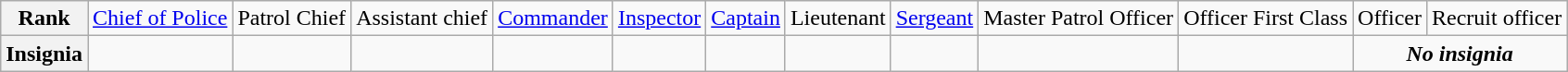<table class="wikitable">
<tr style="text-align:center;">
<th>Rank</th>
<td><a href='#'>Chief of Police</a></td>
<td>Patrol Chief</td>
<td>Assistant chief</td>
<td><a href='#'>Commander</a></td>
<td><a href='#'>Inspector</a></td>
<td><a href='#'>Captain</a></td>
<td>Lieutenant</td>
<td><a href='#'>Sergeant</a></td>
<td>Master Patrol Officer</td>
<td>Officer First Class</td>
<td>Officer</td>
<td>Recruit officer</td>
</tr>
<tr style="text-align:center;">
<th>Insignia</th>
<td></td>
<td></td>
<td></td>
<td></td>
<td></td>
<td></td>
<td></td>
<td></td>
<td></td>
<td></td>
<td colspan=2><strong><em>No insignia</em></strong></td>
</tr>
</table>
